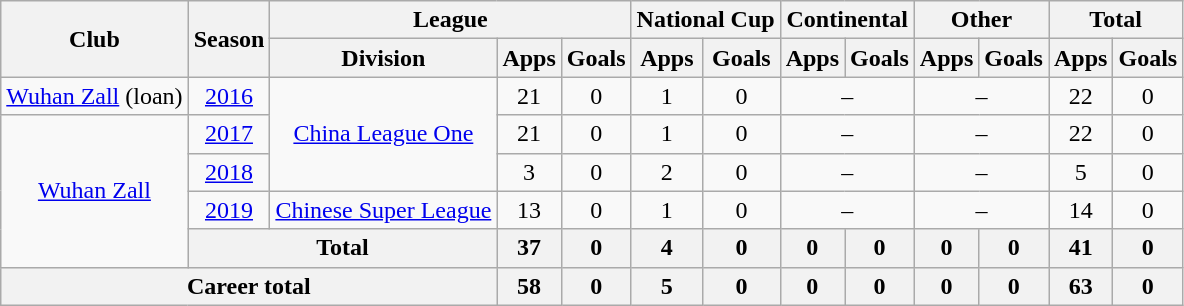<table class="wikitable" style="text-align: center">
<tr>
<th rowspan="2">Club</th>
<th rowspan="2">Season</th>
<th colspan="3">League</th>
<th colspan="2">National Cup</th>
<th colspan="2">Continental</th>
<th colspan="2">Other</th>
<th colspan="2">Total</th>
</tr>
<tr>
<th>Division</th>
<th>Apps</th>
<th>Goals</th>
<th>Apps</th>
<th>Goals</th>
<th>Apps</th>
<th>Goals</th>
<th>Apps</th>
<th>Goals</th>
<th>Apps</th>
<th>Goals</th>
</tr>
<tr>
<td><a href='#'>Wuhan Zall</a> (loan)</td>
<td><a href='#'>2016</a></td>
<td rowspan="3"><a href='#'>China League One</a></td>
<td>21</td>
<td>0</td>
<td>1</td>
<td>0</td>
<td colspan="2">–</td>
<td colspan="2">–</td>
<td>22</td>
<td>0</td>
</tr>
<tr>
<td rowspan="4"><a href='#'>Wuhan Zall</a></td>
<td><a href='#'>2017</a></td>
<td>21</td>
<td>0</td>
<td>1</td>
<td>0</td>
<td colspan="2">–</td>
<td colspan="2">–</td>
<td>22</td>
<td>0</td>
</tr>
<tr>
<td><a href='#'>2018</a></td>
<td>3</td>
<td>0</td>
<td>2</td>
<td>0</td>
<td colspan="2">–</td>
<td colspan="2">–</td>
<td>5</td>
<td>0</td>
</tr>
<tr>
<td><a href='#'>2019</a></td>
<td><a href='#'>Chinese Super League</a></td>
<td>13</td>
<td>0</td>
<td>1</td>
<td>0</td>
<td colspan="2">–</td>
<td colspan="2">–</td>
<td>14</td>
<td>0</td>
</tr>
<tr>
<th colspan=2>Total</th>
<th>37</th>
<th>0</th>
<th>4</th>
<th>0</th>
<th>0</th>
<th>0</th>
<th>0</th>
<th>0</th>
<th>41</th>
<th>0</th>
</tr>
<tr>
<th colspan=3>Career total</th>
<th>58</th>
<th>0</th>
<th>5</th>
<th>0</th>
<th>0</th>
<th>0</th>
<th>0</th>
<th>0</th>
<th>63</th>
<th>0</th>
</tr>
</table>
